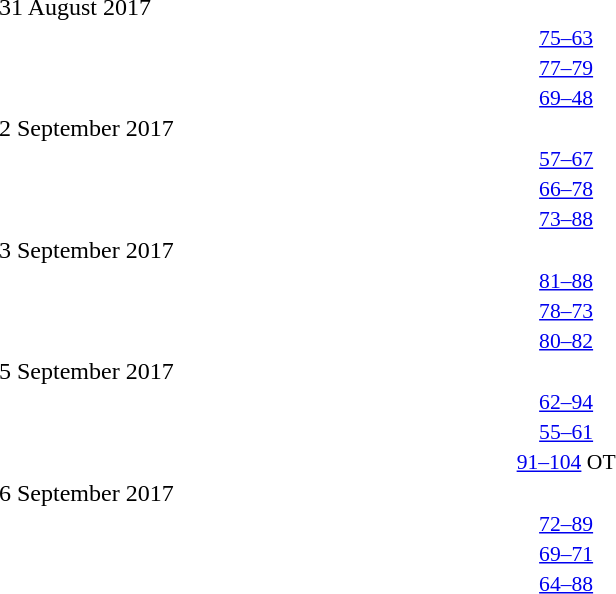<table style="width:100%;" cellspacing="1">
<tr>
<th width=25%></th>
<th width=2%></th>
<th width=6%></th>
<th width=2%></th>
<th width=25%></th>
</tr>
<tr>
<td>31 August 2017</td>
</tr>
<tr style=font-size:90%>
<td align=right></td>
<td></td>
<td align=center><a href='#'>75–63</a></td>
<td></td>
<td></td>
<td></td>
</tr>
<tr style=font-size:90%>
<td align=right></td>
<td></td>
<td align=center><a href='#'>77–79</a></td>
<td></td>
<td></td>
<td></td>
</tr>
<tr style=font-size:90%>
<td align=right></td>
<td></td>
<td align=center><a href='#'>69–48</a></td>
<td></td>
<td></td>
<td></td>
</tr>
<tr>
<td>2 September 2017</td>
</tr>
<tr style=font-size:90%>
<td align=right></td>
<td></td>
<td align=center><a href='#'>57–67</a></td>
<td></td>
<td></td>
<td></td>
</tr>
<tr style=font-size:90%>
<td align=right></td>
<td></td>
<td align=center><a href='#'>66–78</a></td>
<td></td>
<td></td>
<td></td>
</tr>
<tr style=font-size:90%>
<td align=right></td>
<td></td>
<td align=center><a href='#'>73–88</a></td>
<td></td>
<td></td>
<td></td>
</tr>
<tr>
<td>3 September 2017</td>
</tr>
<tr style=font-size:90%>
<td align=right></td>
<td></td>
<td align=center><a href='#'>81–88</a></td>
<td></td>
<td></td>
<td></td>
</tr>
<tr style=font-size:90%>
<td align=right></td>
<td></td>
<td align=center><a href='#'>78–73</a></td>
<td></td>
<td></td>
<td></td>
</tr>
<tr style=font-size:90%>
<td align=right></td>
<td></td>
<td align=center><a href='#'>80–82</a></td>
<td></td>
<td></td>
<td></td>
</tr>
<tr>
<td>5 September 2017</td>
</tr>
<tr style=font-size:90%>
<td align=right></td>
<td></td>
<td align=center><a href='#'>62–94</a></td>
<td></td>
<td></td>
<td></td>
</tr>
<tr style=font-size:90%>
<td align=right></td>
<td></td>
<td align=center><a href='#'>55–61</a></td>
<td></td>
<td></td>
<td></td>
</tr>
<tr style=font-size:90%>
<td align=right></td>
<td></td>
<td align=center><a href='#'>91–104</a> OT</td>
<td></td>
<td></td>
<td></td>
</tr>
<tr>
<td>6 September 2017</td>
</tr>
<tr style=font-size:90%>
<td align=right></td>
<td></td>
<td align=center><a href='#'>72–89</a></td>
<td></td>
<td></td>
<td></td>
</tr>
<tr style=font-size:90%>
<td align=right></td>
<td></td>
<td align=center><a href='#'>69–71</a></td>
<td></td>
<td></td>
<td></td>
</tr>
<tr style=font-size:90%>
<td align=right></td>
<td></td>
<td align=center><a href='#'>64–88</a></td>
<td></td>
<td></td>
<td></td>
</tr>
</table>
